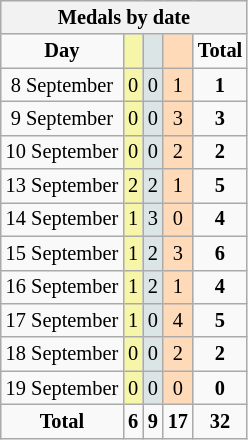<table class="wikitable" style="font-size:85%; text-align:center;">
<tr style="background:#efefef;">
<th colspan=6><strong>Medals by date</strong></th>
</tr>
<tr>
<td><strong>Day</strong></td>
<td style="background:#F7F6A8;"></td>
<td style="background:#DCE5E5;"></td>
<td style="background:#FFDAB9;"></td>
<td><strong>Total</strong></td>
</tr>
<tr>
<td>8 September</td>
<td style="background:#F7F6A8;">0</td>
<td style="background:#DCE5E5;">0</td>
<td style="background:#FFDAB9;">1</td>
<td><strong>1</strong></td>
</tr>
<tr>
<td>9 September</td>
<td style="background:#F7F6A8;">0</td>
<td style="background:#DCE5E5;">0</td>
<td style="background:#FFDAB9;">3</td>
<td><strong>3</strong></td>
</tr>
<tr>
<td>10 September</td>
<td style="background:#F7F6A8;">0</td>
<td style="background:#DCE5E5;">0</td>
<td style="background:#FFDAB9;">2</td>
<td><strong>2</strong></td>
</tr>
<tr>
<td>13 September</td>
<td style="background:#F7F6A8;">2</td>
<td style="background:#DCE5E5;">2</td>
<td style="background:#FFDAB9;">1</td>
<td><strong>5</strong></td>
</tr>
<tr>
<td>14 September</td>
<td style="background:#F7F6A8;">1</td>
<td style="background:#DCE5E5;">3</td>
<td style="background:#FFDAB9;">0</td>
<td><strong>4</strong></td>
</tr>
<tr>
<td>15 September</td>
<td style="background:#F7F6A8;">1</td>
<td style="background:#DCE5E5;">2</td>
<td style="background:#FFDAB9;">3</td>
<td><strong>6</strong></td>
</tr>
<tr>
<td>16 September</td>
<td style="background:#F7F6A8;">1</td>
<td style="background:#DCE5E5;">2</td>
<td style="background:#FFDAB9;">1</td>
<td><strong>4</strong></td>
</tr>
<tr>
<td>17 September</td>
<td style="background:#F7F6A8;">1</td>
<td style="background:#DCE5E5;">0</td>
<td style="background:#FFDAB9;">4</td>
<td><strong>5</strong></td>
</tr>
<tr>
<td>18 September</td>
<td style="background:#F7F6A8;">0</td>
<td style="background:#DCE5E5;">0</td>
<td style="background:#FFDAB9;">2</td>
<td><strong>2</strong></td>
</tr>
<tr>
<td>19 September</td>
<td style="background:#F7F6A8;">0</td>
<td style="background:#DCE5E5;">0</td>
<td style="background:#FFDAB9;">0</td>
<td><strong>0</strong></td>
</tr>
<tr>
<td><strong>Total</strong></td>
<td><strong>6</strong></td>
<td><strong>9</strong></td>
<td><strong>17</strong></td>
<td><strong>32</strong></td>
</tr>
</table>
